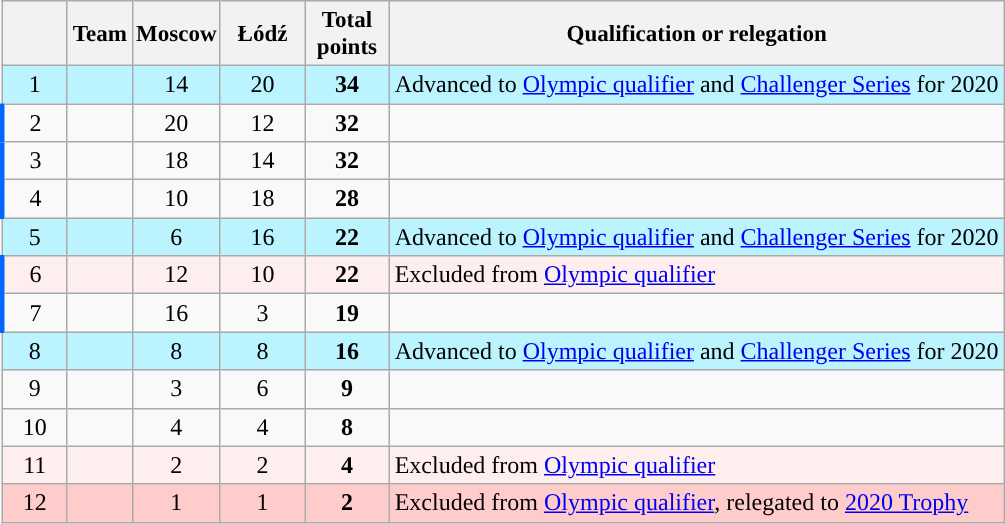<table class="wikitable" style="text-align:center; margin-right:1px;">
<tr style="font-size:96%;">
<th style="width:2.5em; padding:2px;"></th>
<th>Team</th>
<th style="width:3.2em; padding:2px;">Moscow</th>
<th style="width:3.2em;">Łódź</th>
<th style="width:3.2em;">Total points</th>
<th>Qualification or relegation</th>
</tr>
<tr style="background:#BBF3FF;">
<td>1</td>
<td align=left></td>
<td>14</td>
<td>20</td>
<td><strong>34</strong></td>
<td align=left>Advanced to <a href='#'>Olympic qualifier</a> and <a href='#'>Challenger Series</a> for 2020</td>
</tr>
<tr>
<td style="border-left:3px solid #06f;">2</td>
<td align=left></td>
<td>20</td>
<td>12</td>
<td><strong>32</strong></td>
<td></td>
</tr>
<tr>
<td style="border-left:3px solid #06f;">3</td>
<td align=left></td>
<td>18</td>
<td>14</td>
<td><strong>32</strong></td>
<td></td>
</tr>
<tr>
<td style="border-left:3px solid #06f;">4</td>
<td align=left></td>
<td>10</td>
<td>18</td>
<td><strong>28</strong></td>
<td></td>
</tr>
<tr style="background:#BBF3FF;">
<td>5</td>
<td align=left></td>
<td>6</td>
<td>16</td>
<td><strong>22</strong></td>
<td align=left>Advanced to <a href='#'>Olympic qualifier</a> and <a href='#'>Challenger Series</a> for 2020</td>
</tr>
<tr bgcolor=ffeeee>
<td style="border-left:3px solid #06f;">6</td>
<td align=left></td>
<td>12</td>
<td>10</td>
<td><strong>22</strong></td>
<td align=left>Excluded from <a href='#'>Olympic qualifier</a></td>
</tr>
<tr>
<td style="border-left:3px solid #06f;">7</td>
<td align=left></td>
<td>16</td>
<td>3</td>
<td><strong>19</strong></td>
<td></td>
</tr>
<tr style="background:#BBF3FF;">
<td>8</td>
<td align=left></td>
<td>8</td>
<td>8</td>
<td><strong>16</strong></td>
<td align=left>Advanced to <a href='#'>Olympic qualifier</a> and <a href='#'>Challenger Series</a> for 2020</td>
</tr>
<tr>
<td>9</td>
<td align=left></td>
<td>3</td>
<td>6</td>
<td><strong>9</strong></td>
<td></td>
</tr>
<tr>
<td>10</td>
<td align=left></td>
<td>4</td>
<td>4</td>
<td><strong>8</strong></td>
<td></td>
</tr>
<tr bgcolor=ffeeee>
<td>11</td>
<td align=left></td>
<td>2</td>
<td>2</td>
<td><strong>4</strong></td>
<td align=left>Excluded from <a href='#'>Olympic qualifier</a></td>
</tr>
<tr bgcolor=ffcccc>
<td>12</td>
<td align=left></td>
<td>1</td>
<td>1</td>
<td><strong>2</strong></td>
<td align=left>Excluded from <a href='#'>Olympic qualifier</a>, relegated to <a href='#'>2020 Trophy</a></td>
</tr>
</table>
